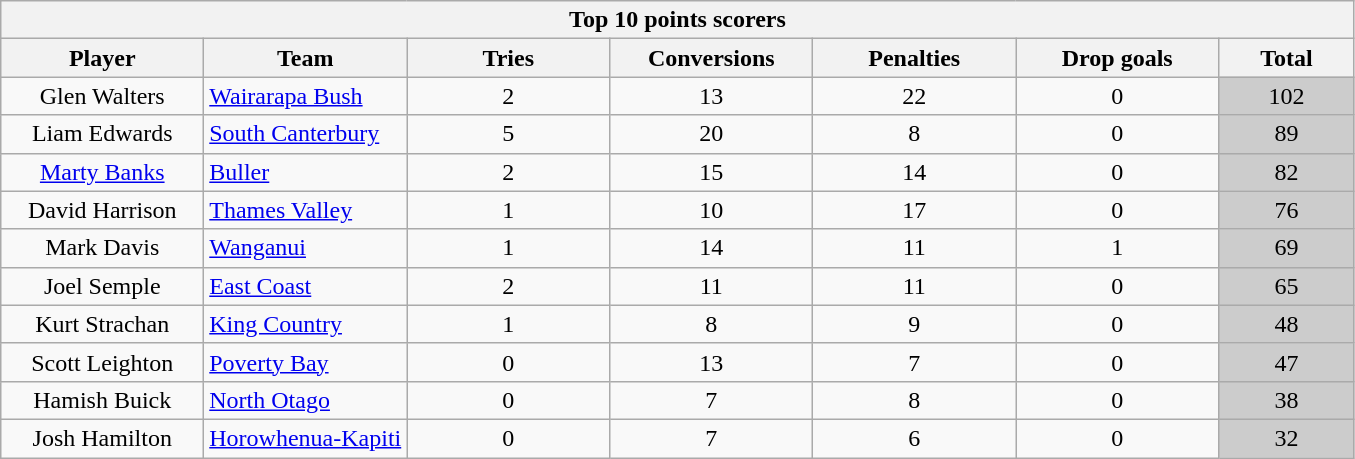<table class="wikitable" style="text-align:center">
<tr>
<th colspan="7">Top 10 points scorers</th>
</tr>
<tr>
<th style="width:15%">Player</th>
<th style="width:15%">Team</th>
<th style="width:15%">Tries</th>
<th style="width:15%">Conversions</th>
<th style="width:15%">Penalties</th>
<th style="width:15%">Drop goals</th>
<th style="width:15%">Total</th>
</tr>
<tr>
<td>Glen Walters</td>
<td align=left><a href='#'>Wairarapa Bush</a></td>
<td>2</td>
<td>13</td>
<td>22</td>
<td>0</td>
<td style="background:#ccc">102</td>
</tr>
<tr>
<td>Liam Edwards</td>
<td align=left><a href='#'>South Canterbury</a></td>
<td>5</td>
<td>20</td>
<td>8</td>
<td>0</td>
<td style="background:#ccc">89</td>
</tr>
<tr>
<td><a href='#'>Marty Banks</a></td>
<td align=left><a href='#'>Buller</a></td>
<td>2</td>
<td>15</td>
<td>14</td>
<td>0</td>
<td style="background:#ccc">82</td>
</tr>
<tr>
<td>David Harrison</td>
<td align=left><a href='#'>Thames Valley</a></td>
<td>1</td>
<td>10</td>
<td>17</td>
<td>0</td>
<td style="background:#ccc">76</td>
</tr>
<tr>
<td>Mark Davis</td>
<td align=left><a href='#'>Wanganui</a></td>
<td>1</td>
<td>14</td>
<td>11</td>
<td>1</td>
<td style="background:#ccc">69</td>
</tr>
<tr>
<td>Joel Semple</td>
<td align=left><a href='#'>East Coast</a></td>
<td>2</td>
<td>11</td>
<td>11</td>
<td>0</td>
<td style="background:#ccc">65</td>
</tr>
<tr>
<td>Kurt Strachan</td>
<td align=left><a href='#'>King Country</a></td>
<td>1</td>
<td>8</td>
<td>9</td>
<td>0</td>
<td style="background:#ccc">48</td>
</tr>
<tr>
<td>Scott Leighton</td>
<td align=left><a href='#'>Poverty Bay</a></td>
<td>0</td>
<td>13</td>
<td>7</td>
<td>0</td>
<td style="background:#ccc">47</td>
</tr>
<tr>
<td>Hamish Buick</td>
<td align=left><a href='#'>North Otago</a></td>
<td>0</td>
<td>7</td>
<td>8</td>
<td>0</td>
<td style="background:#ccc">38</td>
</tr>
<tr>
<td>Josh Hamilton</td>
<td align=left><a href='#'>Horowhenua-Kapiti</a></td>
<td>0</td>
<td>7</td>
<td>6</td>
<td>0</td>
<td style="background:#ccc">32</td>
</tr>
</table>
